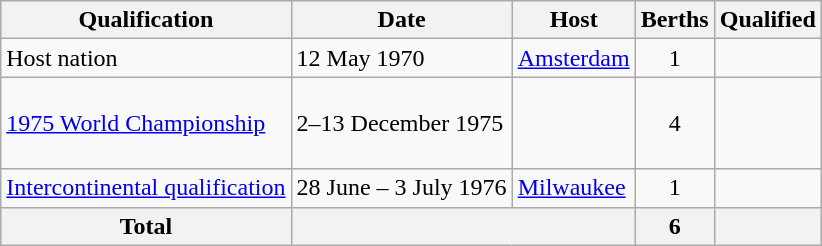<table class="wikitable">
<tr>
<th>Qualification</th>
<th>Date</th>
<th>Host</th>
<th>Berths</th>
<th>Qualified</th>
</tr>
<tr>
<td>Host nation</td>
<td>12 May 1970</td>
<td> <a href='#'>Amsterdam</a></td>
<td align=center>1</td>
<td></td>
</tr>
<tr>
<td><a href='#'>1975 World Championship</a></td>
<td>2–13 December 1975</td>
<td></td>
<td align=center>4</td>
<td><br><br><br></td>
</tr>
<tr>
<td><a href='#'>Intercontinental qualification</a></td>
<td>28 June – 3 July 1976</td>
<td> <a href='#'>Milwaukee</a></td>
<td align=center>1</td>
<td></td>
</tr>
<tr>
<th>Total</th>
<th colspan=2></th>
<th>6</th>
<th></th>
</tr>
</table>
